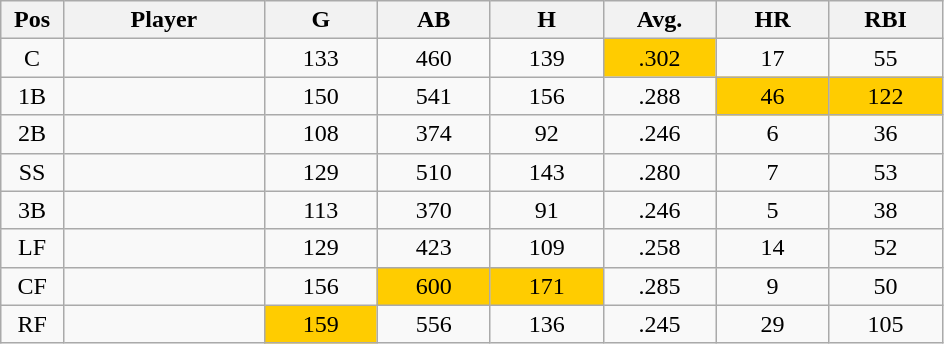<table class="wikitable sortable">
<tr>
<th bgcolor="#DDDDFF" width="5%">Pos</th>
<th bgcolor="#DDDDFF" width="16%">Player</th>
<th bgcolor="#DDDDFF" width="9%">G</th>
<th bgcolor="#DDDDFF" width="9%">AB</th>
<th bgcolor="#DDDDFF" width="9%">H</th>
<th bgcolor="#DDDDFF" width="9%">Avg.</th>
<th bgcolor="#DDDDFF" width="9%">HR</th>
<th bgcolor="#DDDDFF" width="9%">RBI</th>
</tr>
<tr align="center">
<td>C</td>
<td></td>
<td>133</td>
<td>460</td>
<td>139</td>
<td bgcolor="#FFCC00">.302</td>
<td>17</td>
<td>55</td>
</tr>
<tr align="center">
<td>1B</td>
<td></td>
<td>150</td>
<td>541</td>
<td>156</td>
<td>.288</td>
<td bgcolor="#FFCC00">46</td>
<td bgcolor="#FFCC00">122</td>
</tr>
<tr align="center">
<td>2B</td>
<td></td>
<td>108</td>
<td>374</td>
<td>92</td>
<td>.246</td>
<td>6</td>
<td>36</td>
</tr>
<tr align="center">
<td>SS</td>
<td></td>
<td>129</td>
<td>510</td>
<td>143</td>
<td>.280</td>
<td>7</td>
<td>53</td>
</tr>
<tr align="center">
<td>3B</td>
<td></td>
<td>113</td>
<td>370</td>
<td>91</td>
<td>.246</td>
<td>5</td>
<td>38</td>
</tr>
<tr align="center">
<td>LF</td>
<td></td>
<td>129</td>
<td>423</td>
<td>109</td>
<td>.258</td>
<td>14</td>
<td>52</td>
</tr>
<tr align="center">
<td>CF</td>
<td></td>
<td>156</td>
<td bgcolor="#FFCC00">600</td>
<td bgcolor="#FFCC00">171</td>
<td>.285</td>
<td>9</td>
<td>50</td>
</tr>
<tr align="center">
<td>RF</td>
<td></td>
<td bgcolor="#FFCC00">159</td>
<td>556</td>
<td>136</td>
<td>.245</td>
<td>29</td>
<td>105</td>
</tr>
</table>
